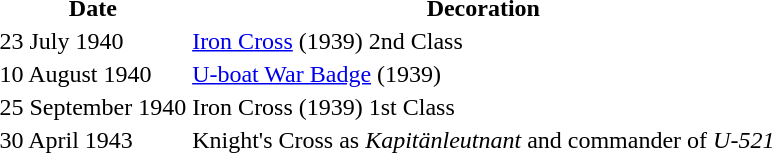<table>
<tr>
<th>Date</th>
<th>Decoration</th>
</tr>
<tr>
<td>23 July 1940</td>
<td><a href='#'>Iron Cross</a> (1939) 2nd Class</td>
</tr>
<tr>
<td>10 August 1940</td>
<td><a href='#'>U-boat War Badge</a> (1939)</td>
</tr>
<tr>
<td>25 September 1940</td>
<td>Iron Cross (1939) 1st Class</td>
</tr>
<tr>
<td>30 April 1943</td>
<td>Knight's Cross as <em>Kapitänleutnant</em> and commander of <em>U-521</em></td>
</tr>
<tr>
</tr>
</table>
